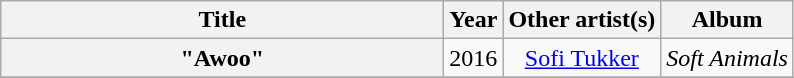<table class="wikitable plainrowheaders" style="text-align:center;">
<tr>
<th scope="col" style="width:18em;">Title</th>
<th scope="col">Year</th>
<th scope="col">Other artist(s)</th>
<th scope="col">Album</th>
</tr>
<tr>
<th scope="row">"Awoo"</th>
<td>2016</td>
<td><a href='#'>Sofi Tukker</a></td>
<td><em>Soft Animals</em></td>
</tr>
<tr>
</tr>
</table>
